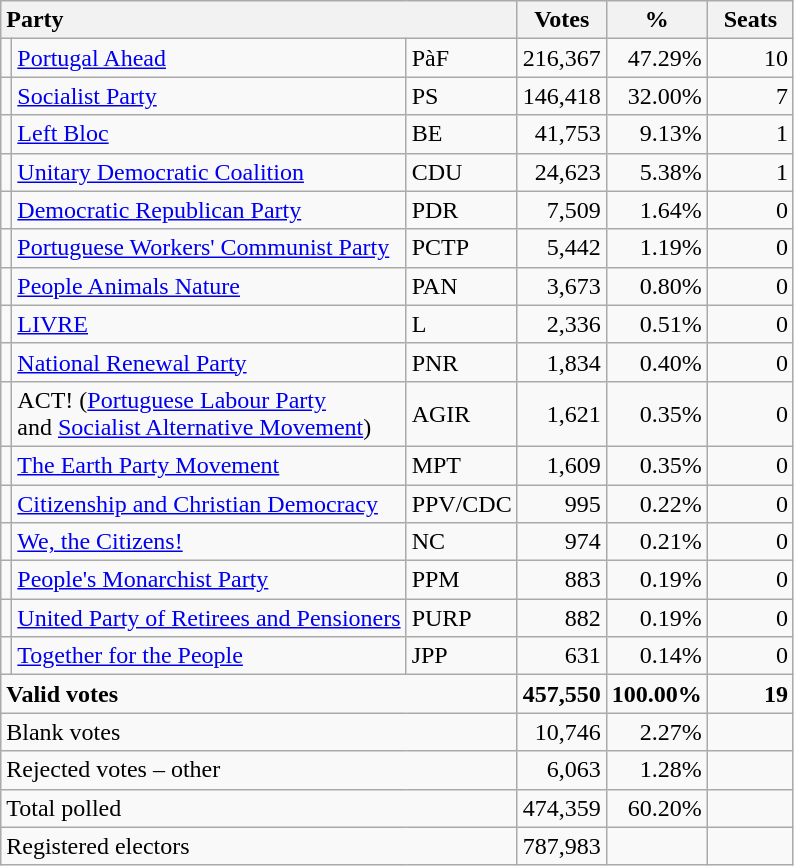<table class="wikitable" border="1" style="text-align:right;">
<tr>
<th style="text-align:left;" colspan=3>Party</th>
<th align=center width="50">Votes</th>
<th align=center width="50">%</th>
<th align=center width="50">Seats</th>
</tr>
<tr>
<td></td>
<td align=left><a href='#'>Portugal Ahead</a></td>
<td align=left>PàF</td>
<td>216,367</td>
<td>47.29%</td>
<td>10</td>
</tr>
<tr>
<td></td>
<td align=left><a href='#'>Socialist Party</a></td>
<td align=left>PS</td>
<td>146,418</td>
<td>32.00%</td>
<td>7</td>
</tr>
<tr>
<td></td>
<td align=left><a href='#'>Left Bloc</a></td>
<td align=left>BE</td>
<td>41,753</td>
<td>9.13%</td>
<td>1</td>
</tr>
<tr>
<td></td>
<td align=left style="white-space: nowrap;"><a href='#'>Unitary Democratic Coalition</a></td>
<td align=left>CDU</td>
<td>24,623</td>
<td>5.38%</td>
<td>1</td>
</tr>
<tr>
<td></td>
<td align=left><a href='#'>Democratic Republican Party</a></td>
<td align=left>PDR</td>
<td>7,509</td>
<td>1.64%</td>
<td>0</td>
</tr>
<tr>
<td></td>
<td align=left><a href='#'>Portuguese Workers' Communist Party</a></td>
<td align=left>PCTP</td>
<td>5,442</td>
<td>1.19%</td>
<td>0</td>
</tr>
<tr>
<td></td>
<td align=left><a href='#'>People Animals Nature</a></td>
<td align=left>PAN</td>
<td>3,673</td>
<td>0.80%</td>
<td>0</td>
</tr>
<tr>
<td></td>
<td align=left><a href='#'>LIVRE</a></td>
<td align=left>L</td>
<td>2,336</td>
<td>0.51%</td>
<td>0</td>
</tr>
<tr>
<td></td>
<td align=left><a href='#'>National Renewal Party</a></td>
<td align=left>PNR</td>
<td>1,834</td>
<td>0.40%</td>
<td>0</td>
</tr>
<tr>
<td></td>
<td align=left>ACT! (<a href='#'>Portuguese Labour Party</a><br>and <a href='#'>Socialist Alternative Movement</a>)</td>
<td align=left>AGIR</td>
<td>1,621</td>
<td>0.35%</td>
<td>0</td>
</tr>
<tr>
<td></td>
<td align=left><a href='#'>The Earth Party Movement</a></td>
<td align=left>MPT</td>
<td>1,609</td>
<td>0.35%</td>
<td>0</td>
</tr>
<tr>
<td></td>
<td align=left><a href='#'>Citizenship and Christian Democracy</a></td>
<td align=left>PPV/CDC</td>
<td>995</td>
<td>0.22%</td>
<td>0</td>
</tr>
<tr>
<td></td>
<td align=left><a href='#'>We, the Citizens!</a></td>
<td align=left>NC</td>
<td>974</td>
<td>0.21%</td>
<td>0</td>
</tr>
<tr>
<td></td>
<td align=left><a href='#'>People's Monarchist Party</a></td>
<td align=left>PPM</td>
<td>883</td>
<td>0.19%</td>
<td>0</td>
</tr>
<tr>
<td></td>
<td align=left><a href='#'>United Party of Retirees and Pensioners</a></td>
<td align=left>PURP</td>
<td>882</td>
<td>0.19%</td>
<td>0</td>
</tr>
<tr>
<td></td>
<td align=left><a href='#'>Together for the People</a></td>
<td align=left>JPP</td>
<td>631</td>
<td>0.14%</td>
<td>0</td>
</tr>
<tr style="font-weight:bold">
<td align=left colspan=3>Valid votes</td>
<td>457,550</td>
<td>100.00%</td>
<td>19</td>
</tr>
<tr>
<td align=left colspan=3>Blank votes</td>
<td>10,746</td>
<td>2.27%</td>
<td></td>
</tr>
<tr>
<td align=left colspan=3>Rejected votes – other</td>
<td>6,063</td>
<td>1.28%</td>
<td></td>
</tr>
<tr>
<td align=left colspan=3>Total polled</td>
<td>474,359</td>
<td>60.20%</td>
<td></td>
</tr>
<tr>
<td align=left colspan=3>Registered electors</td>
<td>787,983</td>
<td></td>
<td></td>
</tr>
</table>
